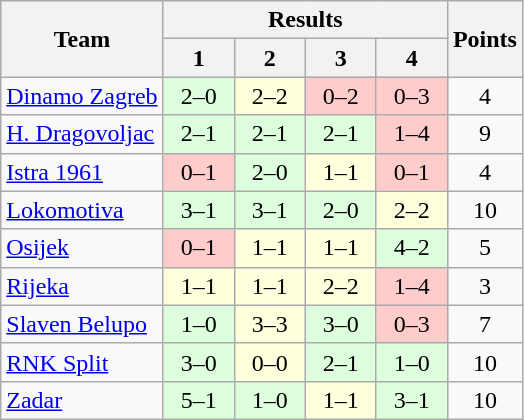<table class="wikitable" style="text-align:center">
<tr>
<th rowspan=2>Team</th>
<th colspan=4>Results</th>
<th rowspan=2>Points</th>
</tr>
<tr>
<th width=40>1</th>
<th width=40>2</th>
<th width=40>3</th>
<th width=40>4</th>
</tr>
<tr>
<td align=left><a href='#'>Dinamo Zagreb</a></td>
<td bgcolor=#ddffdd>2–0</td>
<td bgcolor=#ffffdd>2–2</td>
<td bgcolor=#ffcccc>0–2</td>
<td bgcolor=#ffcccc>0–3</td>
<td>4</td>
</tr>
<tr>
<td align=left><a href='#'>H. Dragovoljac</a></td>
<td bgcolor=#ddffdd>2–1</td>
<td bgcolor=#ddffdd>2–1</td>
<td bgcolor=#ddffdd>2–1</td>
<td bgcolor=#ffcccc>1–4</td>
<td>9</td>
</tr>
<tr>
<td align=left><a href='#'>Istra 1961</a></td>
<td bgcolor=#ffcccc>0–1</td>
<td bgcolor=#ddffdd>2–0</td>
<td bgcolor=#ffffdd>1–1</td>
<td bgcolor=#ffcccc>0–1</td>
<td>4</td>
</tr>
<tr>
<td align=left><a href='#'>Lokomotiva</a></td>
<td bgcolor=#ddffdd>3–1</td>
<td bgcolor=#ddffdd>3–1</td>
<td bgcolor=#ddffdd>2–0</td>
<td bgcolor=#ffffdd>2–2</td>
<td>10</td>
</tr>
<tr>
<td align=left><a href='#'>Osijek</a></td>
<td bgcolor=#ffcccc>0–1</td>
<td bgcolor=#ffffdd>1–1</td>
<td bgcolor=#ffffdd>1–1</td>
<td bgcolor=#ddffdd>4–2</td>
<td>5</td>
</tr>
<tr>
<td align=left><a href='#'>Rijeka</a></td>
<td bgcolor=#ffffdd>1–1</td>
<td bgcolor=#ffffdd>1–1</td>
<td bgcolor=#ffffdd>2–2</td>
<td bgcolor=#ffcccc>1–4</td>
<td>3</td>
</tr>
<tr>
<td align=left><a href='#'>Slaven Belupo</a></td>
<td bgcolor=#ddffdd>1–0</td>
<td bgcolor=#ffffdd>3–3</td>
<td bgcolor=#ddffdd>3–0</td>
<td bgcolor=#ffcccc>0–3</td>
<td>7</td>
</tr>
<tr>
<td align=left><a href='#'>RNK Split</a></td>
<td bgcolor=#ddffdd>3–0</td>
<td bgcolor=#ffffdd>0–0</td>
<td bgcolor=#ddffdd>2–1</td>
<td bgcolor=#ddffdd>1–0</td>
<td>10</td>
</tr>
<tr>
<td align=left><a href='#'>Zadar</a></td>
<td bgcolor=#ddffdd>5–1</td>
<td bgcolor=#ddffdd>1–0</td>
<td bgcolor=#ffffdd>1–1</td>
<td bgcolor=#ddffdd>3–1</td>
<td>10</td>
</tr>
</table>
